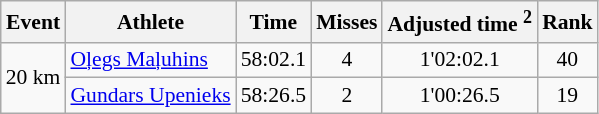<table class="wikitable" style="font-size:90%">
<tr>
<th>Event</th>
<th>Athlete</th>
<th>Time</th>
<th>Misses</th>
<th>Adjusted time <sup>2</sup></th>
<th>Rank</th>
</tr>
<tr>
<td rowspan="2">20 km</td>
<td><a href='#'>Oļegs Maļuhins</a></td>
<td align="center">58:02.1</td>
<td align="center">4</td>
<td align="center">1'02:02.1</td>
<td align="center">40</td>
</tr>
<tr>
<td><a href='#'>Gundars Upenieks</a></td>
<td align="center">58:26.5</td>
<td align="center">2</td>
<td align="center">1'00:26.5</td>
<td align="center">19</td>
</tr>
</table>
